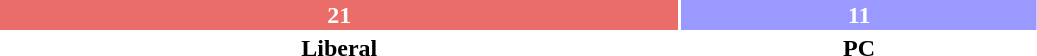<table style="width:55%; text-align:center;">
<tr style="color:white;">
<td style="background:#EA6D6A; width:65.63%;"><strong>21</strong></td>
<td style="background:#9999FF; width:34.37%;"><strong>11</strong></td>
</tr>
<tr>
<td><span><strong>Liberal</strong></span></td>
<td><span><strong>PC</strong></span></td>
</tr>
</table>
